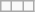<table class="wikitable">
<tr>
<td></td>
<td></td>
<td></td>
</tr>
</table>
